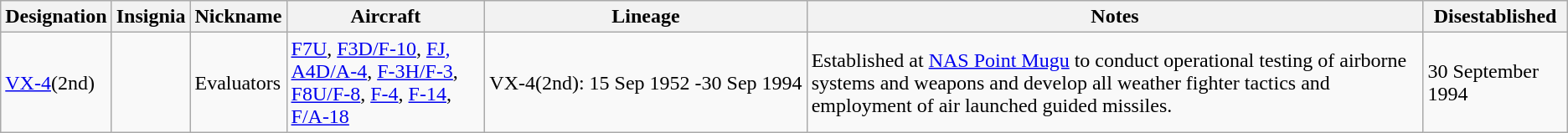<table class="wikitable">
<tr>
<th>Designation</th>
<th>Insignia</th>
<th>Nickname</th>
<th>Aircraft</th>
<th>Lineage</th>
<th>Notes</th>
<th>Disestablished</th>
</tr>
<tr>
<td><a href='#'>VX-4</a>(2nd)</td>
<td></td>
<td>Evaluators</td>
<td><a href='#'>F7U</a>, <a href='#'>F3D/F-10</a>, <a href='#'>FJ,</a><br><a href='#'>A4D/A-4</a>, <a href='#'>F-3H/F-3</a>, <a href='#'>F8U/F-8</a>, <a href='#'>F-4</a>, <a href='#'>F-14</a>, <a href='#'>F/A-18</a></td>
<td style="white-space: nowrap;">VX-4(2nd): 15 Sep 1952 -30 Sep 1994</td>
<td>Established at <a href='#'>NAS Point Mugu</a> to conduct operational testing of airborne systems and weapons and develop all weather fighter tactics and employment of air launched guided missiles.</td>
<td>30 September 1994</td>
</tr>
</table>
